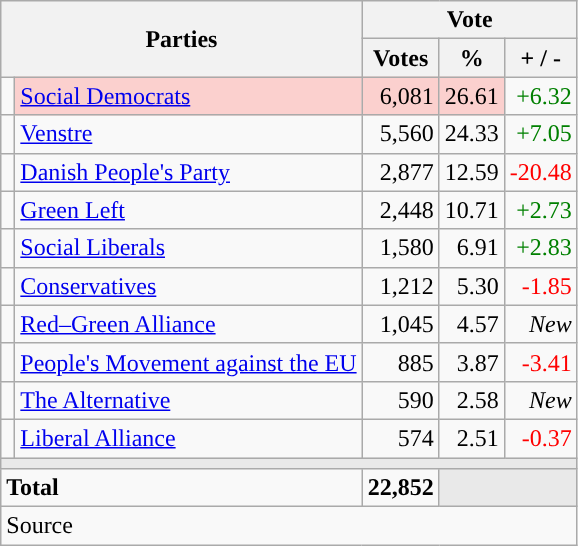<table class="wikitable" style="text-align:right;">
<tr>
<th style="text-align:centre;" rowspan="2" colspan="2" width="225">Parties</th>
<th colspan="3">Vote</th>
</tr>
<tr>
<th width="15">Votes</th>
<th width="15">%</th>
<th width="15">+ / -</th>
</tr>
<tr>
<td width="2" style="color:inherit;background:"></td>
<td bgcolor=#fbd0ce   align="left"><a href='#'>Social Democrats</a></td>
<td bgcolor=#fbd0ce>6,081</td>
<td bgcolor=#fbd0ce>26.61</td>
<td style=color:green;>+6.32</td>
</tr>
<tr>
<td width="2" style="color:inherit;background:"></td>
<td align="left"><a href='#'>Venstre</a></td>
<td>5,560</td>
<td>24.33</td>
<td style=color:green;>+7.05</td>
</tr>
<tr>
<td width="2" style="color:inherit;background:"></td>
<td align="left"><a href='#'>Danish People's Party</a></td>
<td>2,877</td>
<td>12.59</td>
<td style=color:red;>-20.48</td>
</tr>
<tr>
<td width="2" style="color:inherit;background:"></td>
<td align="left"><a href='#'>Green Left</a></td>
<td>2,448</td>
<td>10.71</td>
<td style=color:green;>+2.73</td>
</tr>
<tr>
<td width="2" style="color:inherit;background:"></td>
<td align="left"><a href='#'>Social Liberals</a></td>
<td>1,580</td>
<td>6.91</td>
<td style=color:green;>+2.83</td>
</tr>
<tr>
<td width="2" style="color:inherit;background:"></td>
<td align="left"><a href='#'>Conservatives</a></td>
<td>1,212</td>
<td>5.30</td>
<td style=color:red;>-1.85</td>
</tr>
<tr>
<td width="2" style="color:inherit;background:"></td>
<td align="left"><a href='#'>Red–Green Alliance</a></td>
<td>1,045</td>
<td>4.57</td>
<td><em>New</em></td>
</tr>
<tr>
<td width="2" style="color:inherit;background:"></td>
<td align="left"><a href='#'>People's Movement against the EU</a></td>
<td>885</td>
<td>3.87</td>
<td style=color:red;>-3.41</td>
</tr>
<tr>
<td width="2" style="color:inherit;background:"></td>
<td align="left"><a href='#'>The Alternative</a></td>
<td>590</td>
<td>2.58</td>
<td><em>New</em></td>
</tr>
<tr>
<td width="2" style="color:inherit;background:"></td>
<td align="left"><a href='#'>Liberal Alliance</a></td>
<td>574</td>
<td>2.51</td>
<td style=color:red;>-0.37</td>
</tr>
<tr>
<td colspan="7" bgcolor="#E9E9E9"></td>
</tr>
<tr>
<td align="left" colspan="2"><strong>Total</strong></td>
<td><strong>22,852</strong></td>
<td bgcolor="#E9E9E9" colspan="2"></td>
</tr>
<tr>
<td align="left" colspan="6">Source</td>
</tr>
</table>
